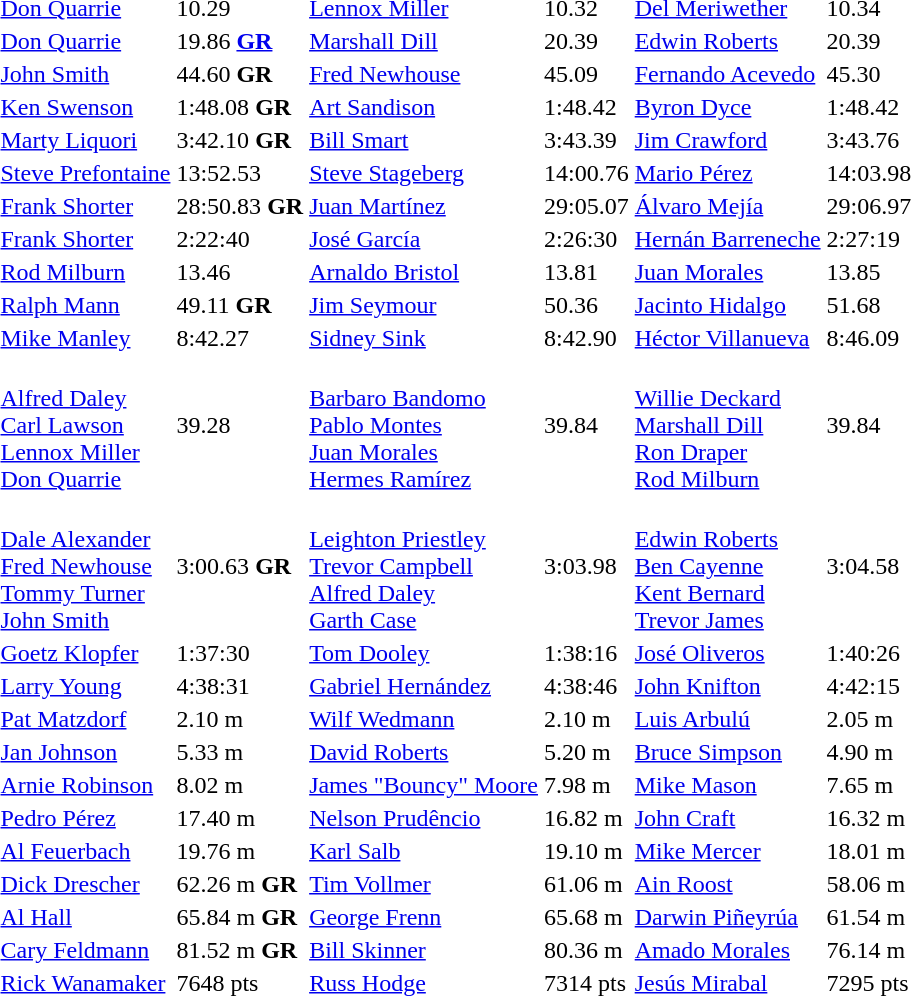<table>
<tr>
<td></td>
<td><a href='#'>Don Quarrie</a><br> </td>
<td>10.29</td>
<td><a href='#'>Lennox Miller</a><br> </td>
<td>10.32</td>
<td><a href='#'>Del Meriwether</a><br> </td>
<td>10.34</td>
</tr>
<tr>
<td></td>
<td><a href='#'>Don Quarrie</a><br> </td>
<td>19.86 <strong><a href='#'>GR</a></strong></td>
<td><a href='#'>Marshall Dill</a><br> </td>
<td>20.39</td>
<td><a href='#'>Edwin Roberts</a><br> </td>
<td>20.39</td>
</tr>
<tr>
<td></td>
<td><a href='#'>John Smith</a><br> </td>
<td>44.60 <strong>GR</strong></td>
<td><a href='#'>Fred Newhouse</a><br> </td>
<td>45.09</td>
<td><a href='#'>Fernando Acevedo</a><br> </td>
<td>45.30 </td>
</tr>
<tr>
<td></td>
<td><a href='#'>Ken Swenson</a><br> </td>
<td>1:48.08 <strong>GR</strong></td>
<td><a href='#'>Art Sandison</a><br> </td>
<td>1:48.42</td>
<td><a href='#'>Byron Dyce</a><br> </td>
<td>1:48.42</td>
</tr>
<tr>
<td></td>
<td><a href='#'>Marty Liquori</a><br> </td>
<td>3:42.10 <strong>GR</strong></td>
<td><a href='#'>Bill Smart</a><br> </td>
<td>3:43.39</td>
<td><a href='#'>Jim Crawford</a><br> </td>
<td>3:43.76</td>
</tr>
<tr>
<td></td>
<td><a href='#'>Steve Prefontaine</a><br> </td>
<td>13:52.53</td>
<td><a href='#'>Steve Stageberg</a><br> </td>
<td>14:00.76</td>
<td><a href='#'>Mario Pérez</a><br> </td>
<td>14:03.98</td>
</tr>
<tr>
<td></td>
<td><a href='#'>Frank Shorter</a><br> </td>
<td>28:50.83 <strong>GR</strong></td>
<td><a href='#'>Juan Martínez</a><br> </td>
<td>29:05.07</td>
<td><a href='#'>Álvaro Mejía</a><br> </td>
<td>29:06.97</td>
</tr>
<tr>
<td></td>
<td><a href='#'>Frank Shorter</a><br> </td>
<td>2:22:40</td>
<td><a href='#'>José García</a><br> </td>
<td>2:26:30</td>
<td><a href='#'>Hernán Barreneche</a><br> </td>
<td>2:27:19</td>
</tr>
<tr>
<td></td>
<td><a href='#'>Rod Milburn</a><br> </td>
<td>13.46</td>
<td><a href='#'>Arnaldo Bristol</a><br> </td>
<td>13.81</td>
<td><a href='#'>Juan Morales</a><br> </td>
<td>13.85</td>
</tr>
<tr>
<td></td>
<td><a href='#'>Ralph Mann</a><br> </td>
<td>49.11 <strong>GR</strong></td>
<td><a href='#'>Jim Seymour</a><br> </td>
<td>50.36</td>
<td><a href='#'>Jacinto Hidalgo</a><br> </td>
<td>51.68</td>
</tr>
<tr>
<td></td>
<td><a href='#'>Mike Manley</a><br> </td>
<td>8:42.27</td>
<td><a href='#'>Sidney Sink</a><br> </td>
<td>8:42.90</td>
<td><a href='#'>Héctor Villanueva</a><br> </td>
<td>8:46.09</td>
</tr>
<tr>
<td></td>
<td><br><a href='#'>Alfred Daley</a><br><a href='#'>Carl Lawson</a><br><a href='#'>Lennox Miller</a><br><a href='#'>Don Quarrie</a></td>
<td>39.28</td>
<td><br><a href='#'>Barbaro Bandomo</a><br><a href='#'>Pablo Montes</a><br><a href='#'>Juan Morales</a><br><a href='#'>Hermes Ramírez</a></td>
<td>39.84</td>
<td><br><a href='#'>Willie Deckard</a><br><a href='#'>Marshall Dill</a><br><a href='#'>Ron Draper</a><br><a href='#'>Rod Milburn</a></td>
<td>39.84</td>
</tr>
<tr>
<td></td>
<td><br><a href='#'>Dale Alexander</a><br><a href='#'>Fred Newhouse</a><br><a href='#'>Tommy Turner</a><br><a href='#'>John Smith</a></td>
<td>3:00.63 <strong>GR</strong></td>
<td><br><a href='#'>Leighton Priestley</a><br><a href='#'>Trevor Campbell</a><br><a href='#'>Alfred Daley</a><br><a href='#'>Garth Case</a></td>
<td>3:03.98</td>
<td><br><a href='#'>Edwin Roberts</a><br><a href='#'>Ben Cayenne</a><br><a href='#'>Kent Bernard</a><br><a href='#'>Trevor James</a></td>
<td>3:04.58</td>
</tr>
<tr>
<td></td>
<td><a href='#'>Goetz Klopfer</a><br> </td>
<td>1:37:30</td>
<td><a href='#'>Tom Dooley</a><br> </td>
<td>1:38:16</td>
<td><a href='#'>José Oliveros</a><br> </td>
<td>1:40:26</td>
</tr>
<tr>
<td></td>
<td><a href='#'>Larry Young</a><br> </td>
<td>4:38:31</td>
<td><a href='#'>Gabriel Hernández</a><br> </td>
<td>4:38:46</td>
<td><a href='#'>John Knifton</a><br> </td>
<td>4:42:15</td>
</tr>
<tr>
<td></td>
<td><a href='#'>Pat Matzdorf</a><br> </td>
<td>2.10 m</td>
<td><a href='#'>Wilf Wedmann</a><br> </td>
<td>2.10 m</td>
<td><a href='#'>Luis Arbulú</a><br> </td>
<td>2.05 m</td>
</tr>
<tr>
<td></td>
<td><a href='#'>Jan Johnson</a><br> </td>
<td>5.33 m</td>
<td><a href='#'>David Roberts</a><br> </td>
<td>5.20 m</td>
<td><a href='#'>Bruce Simpson</a><br> </td>
<td>4.90 m</td>
</tr>
<tr>
<td></td>
<td><a href='#'>Arnie Robinson</a><br> </td>
<td>8.02 m</td>
<td><a href='#'>James "Bouncy" Moore</a><br> </td>
<td>7.98 m</td>
<td><a href='#'>Mike Mason</a><br> </td>
<td>7.65 m</td>
</tr>
<tr>
<td></td>
<td><a href='#'>Pedro Pérez</a><br> </td>
<td>17.40 m </td>
<td><a href='#'>Nelson Prudêncio</a><br> </td>
<td>16.82 m</td>
<td><a href='#'>John Craft</a><br> </td>
<td>16.32 m</td>
</tr>
<tr>
<td></td>
<td><a href='#'>Al Feuerbach</a><br> </td>
<td>19.76 m</td>
<td><a href='#'>Karl Salb</a><br> </td>
<td>19.10 m</td>
<td><a href='#'>Mike Mercer</a><br> </td>
<td>18.01 m</td>
</tr>
<tr>
<td></td>
<td><a href='#'>Dick Drescher</a><br> </td>
<td>62.26 m <strong>GR</strong></td>
<td><a href='#'>Tim Vollmer</a><br> </td>
<td>61.06 m</td>
<td><a href='#'>Ain Roost</a><br> </td>
<td>58.06 m</td>
</tr>
<tr>
<td></td>
<td><a href='#'>Al Hall</a><br> </td>
<td>65.84 m <strong>GR</strong></td>
<td><a href='#'>George Frenn</a><br> </td>
<td>65.68 m</td>
<td><a href='#'>Darwin Piñeyrúa</a><br> </td>
<td>61.54 m</td>
</tr>
<tr>
<td></td>
<td><a href='#'>Cary Feldmann</a><br> </td>
<td>81.52 m <strong>GR</strong></td>
<td><a href='#'>Bill Skinner</a><br> </td>
<td>80.36 m</td>
<td><a href='#'>Amado Morales</a><br> </td>
<td>76.14 m</td>
</tr>
<tr>
<td></td>
<td><a href='#'>Rick Wanamaker</a><br> </td>
<td>7648 pts</td>
<td><a href='#'>Russ Hodge</a><br> </td>
<td>7314 pts</td>
<td><a href='#'>Jesús Mirabal</a><br> </td>
<td>7295 pts</td>
</tr>
<tr>
</tr>
</table>
